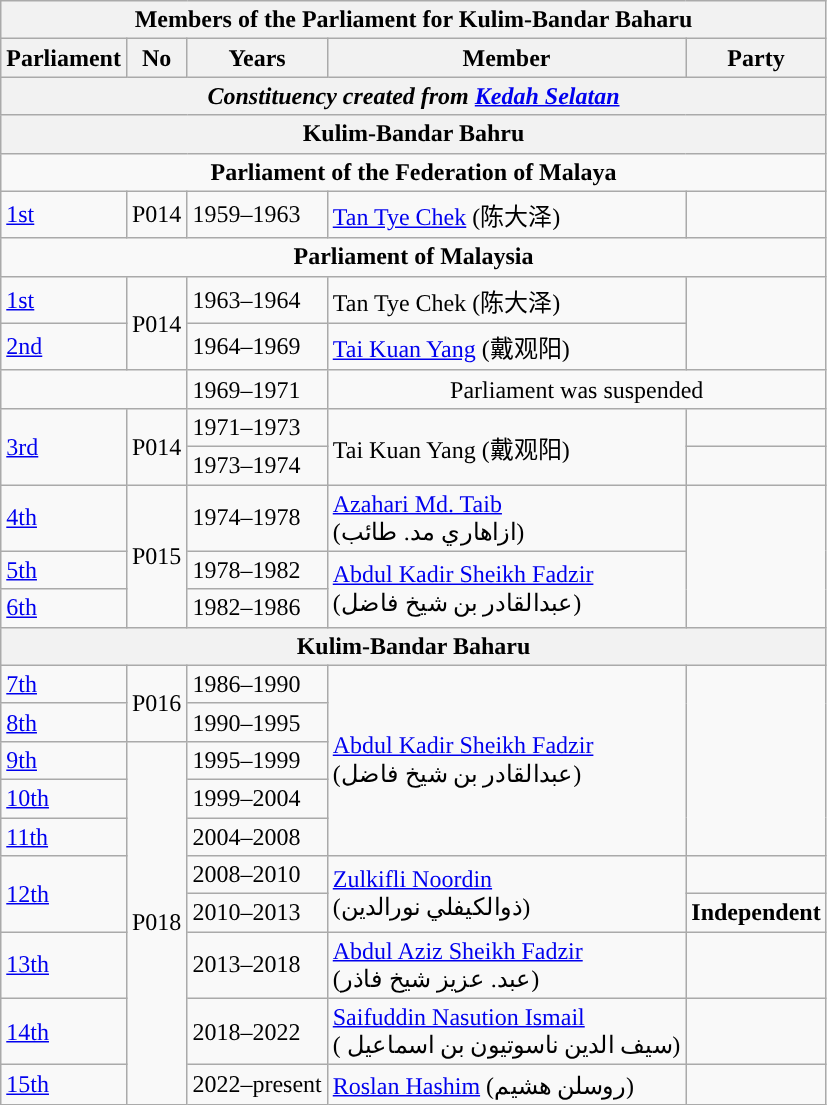<table class=wikitable>
<tr>
<th colspan="5">Members of the Parliament for Kulim-Bandar Baharu</th>
</tr>
<tr>
<th>Parliament</th>
<th>No</th>
<th>Years</th>
<th>Member</th>
<th>Party</th>
</tr>
<tr>
<th colspan="5" align="center"><em>Constituency created from <a href='#'>Kedah Selatan</a></em></th>
</tr>
<tr>
<th colspan="5" align="center">Kulim-Bandar Bahru</th>
</tr>
<tr>
<td colspan="5" align="center"><strong>Parliament of the Federation of Malaya</strong></td>
</tr>
<tr>
<td><a href='#'>1st</a></td>
<td>P014</td>
<td class="nowrap">1959–1963</td>
<td><a href='#'>Tan Tye Chek</a> (陈大泽)</td>
<td></td>
</tr>
<tr>
<td colspan="5" align="center"><strong>Parliament of Malaysia</strong></td>
</tr>
<tr>
<td><a href='#'>1st</a></td>
<td rowspan="2">P014</td>
<td>1963–1964</td>
<td>Tan Tye Chek (陈大泽)</td>
<td rowspan="2"></td>
</tr>
<tr>
<td><a href='#'>2nd</a></td>
<td>1964–1969</td>
<td><a href='#'>Tai Kuan Yang</a> (戴观阳)</td>
</tr>
<tr>
<td colspan="2"></td>
<td>1969–1971</td>
<td colspan=2 align=center>Parliament was suspended</td>
</tr>
<tr>
<td rowspan=2><a href='#'>3rd</a></td>
<td rowspan="2">P014</td>
<td>1971–1973</td>
<td rowspan=2>Tai Kuan Yang (戴观阳)</td>
<td></td>
</tr>
<tr>
<td>1973–1974</td>
<td></td>
</tr>
<tr>
<td><a href='#'>4th</a></td>
<td rowspan="3">P015</td>
<td>1974–1978</td>
<td><a href='#'>Azahari Md. Taib</a> <br>  (ازاهاري مد. طائب)</td>
<td rowspan="3"></td>
</tr>
<tr>
<td><a href='#'>5th</a></td>
<td>1978–1982</td>
<td rowspan=2><a href='#'>Abdul Kadir Sheikh Fadzir</a>  <br> (عبدالقادر بن شيخ فاضل)</td>
</tr>
<tr>
<td><a href='#'>6th</a></td>
<td>1982–1986</td>
</tr>
<tr>
<th colspan="5" align="center">Kulim-Bandar Baharu</th>
</tr>
<tr>
<td><a href='#'>7th</a></td>
<td rowspan="2">P016</td>
<td>1986–1990</td>
<td rowspan=5><a href='#'>Abdul Kadir Sheikh Fadzir</a> <br>  (عبدالقادر بن شيخ فاضل)</td>
<td rowspan=5></td>
</tr>
<tr>
<td><a href='#'>8th</a></td>
<td>1990–1995</td>
</tr>
<tr>
<td><a href='#'>9th</a></td>
<td rowspan="8">P018</td>
<td>1995–1999</td>
</tr>
<tr>
<td><a href='#'>10th</a></td>
<td>1999–2004</td>
</tr>
<tr>
<td><a href='#'>11th</a></td>
<td>2004–2008</td>
</tr>
<tr>
<td rowspan=2><a href='#'>12th</a></td>
<td>2008–2010</td>
<td rowspan=2><a href='#'>Zulkifli Noordin</a>  <br> (ذوالکيفلي نورالدين)</td>
<td></td>
</tr>
<tr>
<td>2010–2013</td>
<td><strong>Independent</strong></td>
</tr>
<tr>
<td><a href='#'>13th</a></td>
<td>2013–2018</td>
<td><a href='#'>Abdul Aziz Sheikh Fadzir</a>  <br> (عبد. عزيز شيخ فاذر)</td>
<td></td>
</tr>
<tr>
<td><a href='#'>14th</a></td>
<td>2018–2022</td>
<td><a href='#'>Saifuddin Nasution Ismail</a> <br>  ( سيف الدين ناسوتيون بن اسماعيل)</td>
<td></td>
</tr>
<tr>
<td><a href='#'>15th</a></td>
<td>2022–present</td>
<td><a href='#'>Roslan Hashim</a> (روسلن هشيم)</td>
<td></td>
</tr>
</table>
